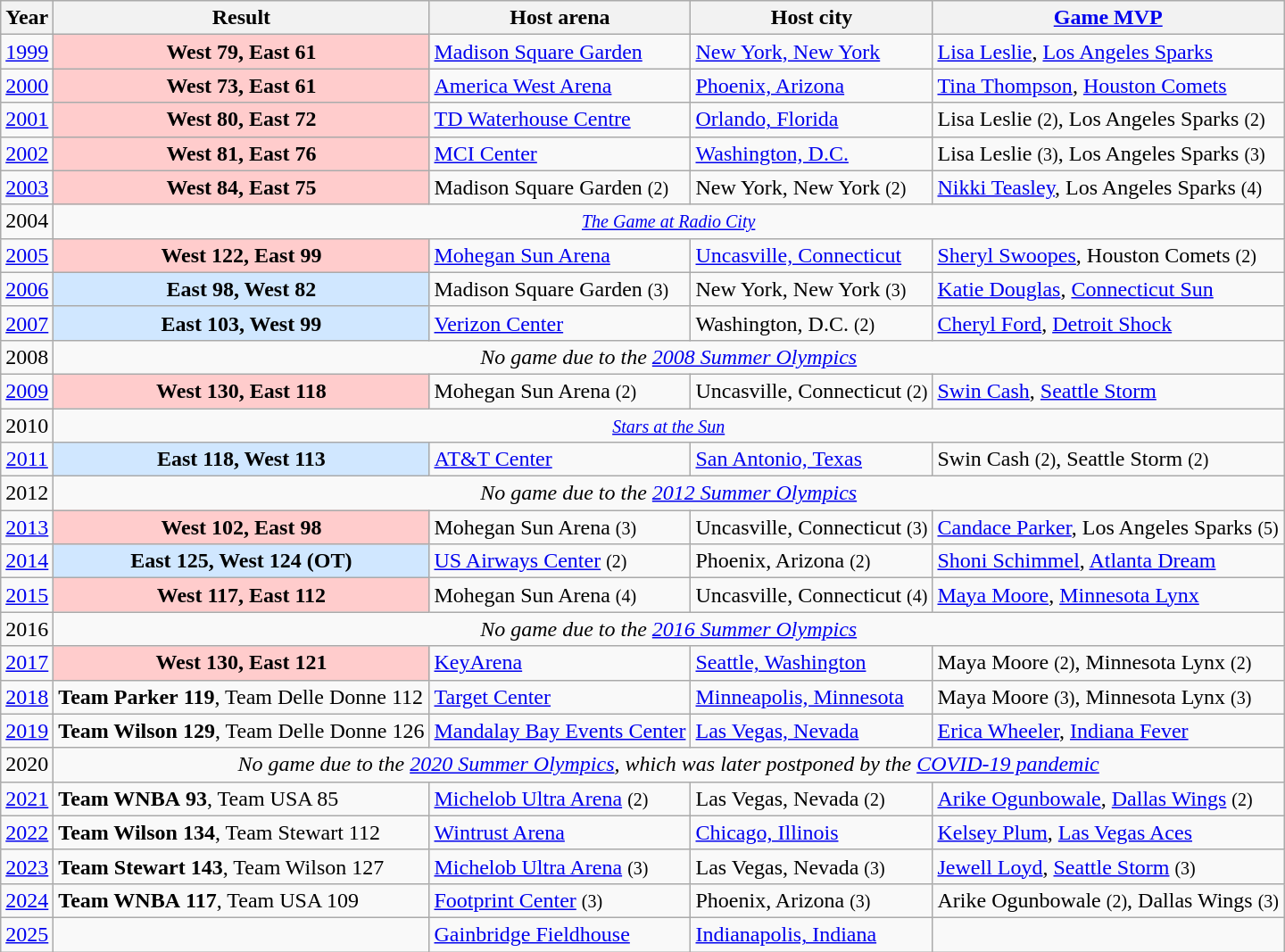<table class="wikitable sortable">
<tr>
<th>Year</th>
<th>Result</th>
<th>Host arena</th>
<th>Host city</th>
<th><a href='#'>Game MVP</a></th>
</tr>
<tr>
<td style="text-align: center"><a href='#'>1999</a></td>
<th style="background:#fcc;"><strong>West</strong> <strong>79</strong>, East 61</th>
<td><a href='#'>Madison Square Garden</a></td>
<td><a href='#'>New York, New York</a></td>
<td><a href='#'>Lisa Leslie</a>, <a href='#'>Los Angeles Sparks</a></td>
</tr>
<tr>
<td style="text-align: center"><a href='#'>2000</a></td>
<th style="background:#fcc;"><strong>West</strong> <strong>73</strong>, East 61</th>
<td><a href='#'>America West Arena</a></td>
<td><a href='#'>Phoenix, Arizona</a></td>
<td><a href='#'>Tina Thompson</a>, <a href='#'>Houston Comets</a></td>
</tr>
<tr>
<td style="text-align: center"><a href='#'>2001</a></td>
<th style="background:#fcc;"><strong>West</strong> <strong>80</strong>, East 72</th>
<td><a href='#'>TD Waterhouse Centre</a></td>
<td><a href='#'>Orlando, Florida</a></td>
<td>Lisa Leslie <small>(2)</small>, Los Angeles Sparks <small>(2)</small></td>
</tr>
<tr>
<td style="text-align: center"><a href='#'>2002</a></td>
<th style="background:#fcc;"><strong>West</strong> <strong>81</strong>, East 76</th>
<td><a href='#'>MCI Center</a></td>
<td><a href='#'>Washington, D.C.</a></td>
<td>Lisa Leslie <small>(3)</small>, Los Angeles Sparks <small>(3)</small></td>
</tr>
<tr>
<td style="text-align: center"><a href='#'>2003</a></td>
<th style="background:#fcc;"><strong>West</strong> <strong>84</strong>, East 75</th>
<td>Madison Square Garden <small>(2)</small></td>
<td>New York, New York <small>(2)</small></td>
<td><a href='#'>Nikki Teasley</a>, Los Angeles Sparks <small>(4)</small></td>
</tr>
<tr>
<td style="text-align: center">2004</td>
<td style="text-align: center" colspan="4"><small><em><a href='#'>The Game at Radio City</a></em></small></td>
</tr>
<tr>
<td style="text-align: center"><a href='#'>2005</a></td>
<th style="background:#fcc;"><strong>West</strong> <strong>122</strong>, East 99</th>
<td><a href='#'>Mohegan Sun Arena</a></td>
<td><a href='#'>Uncasville, Connecticut</a></td>
<td><a href='#'>Sheryl Swoopes</a>, Houston Comets <small>(2)</small></td>
</tr>
<tr>
<td style="text-align: center"><a href='#'>2006</a></td>
<th style="background:#d0e7ff;"><strong>East</strong> <strong>98</strong>, West 82</th>
<td>Madison Square Garden <small>(3)</small></td>
<td>New York, New York <small>(3)</small></td>
<td><a href='#'>Katie Douglas</a>, <a href='#'>Connecticut Sun</a></td>
</tr>
<tr>
<td style="text-align: center"><a href='#'>2007</a></td>
<th style="background:#d0e7ff;"><strong>East</strong> <strong>103</strong>, West 99</th>
<td><a href='#'>Verizon Center</a></td>
<td>Washington, D.C. <small>(2)</small></td>
<td><a href='#'>Cheryl Ford</a>, <a href='#'>Detroit Shock</a></td>
</tr>
<tr>
<td style="text-align: center">2008</td>
<td style="text-align: center" colspan="4"><em>No game due to the <a href='#'>2008 Summer Olympics</a></em></td>
</tr>
<tr>
<td style="text-align: center"><a href='#'>2009</a></td>
<th style="background:#fcc;"><strong>West</strong> <strong>130</strong>, East 118</th>
<td>Mohegan Sun Arena <small>(2)</small></td>
<td>Uncasville, Connecticut <small>(2)</small></td>
<td><a href='#'>Swin Cash</a>, <a href='#'>Seattle Storm</a></td>
</tr>
<tr>
<td style="text-align: center">2010</td>
<td style="text-align: center" colspan="4"><small><em><a href='#'>Stars at the Sun</a></em></small></td>
</tr>
<tr>
<td style="text-align: center"><a href='#'>2011</a></td>
<th style="background:#d0e7ff;"><strong>East</strong> <strong>118</strong>, West 113</th>
<td><a href='#'>AT&T Center</a></td>
<td><a href='#'>San Antonio, Texas</a></td>
<td>Swin Cash <small>(2)</small>, Seattle Storm <small>(2)</small></td>
</tr>
<tr>
<td style="text-align: center">2012</td>
<td style="text-align: center" colspan="4"><em>No game due to the <a href='#'>2012 Summer Olympics</a></em></td>
</tr>
<tr>
<td style="text-align: center"><a href='#'>2013</a></td>
<th style="background:#fcc;"><strong>West</strong> <strong>102</strong>, East 98</th>
<td>Mohegan Sun Arena <small>(3)</small></td>
<td>Uncasville, Connecticut <small>(3)</small></td>
<td><a href='#'>Candace Parker</a>, Los Angeles Sparks <small>(5)</small></td>
</tr>
<tr>
<td style="text-align: center"><a href='#'>2014</a></td>
<th style="background:#d0e7ff;"><strong>East</strong> <strong>125</strong>, West 124 (OT)</th>
<td><a href='#'>US Airways Center</a> <small>(2)</small></td>
<td>Phoenix, Arizona <small>(2)</small></td>
<td><a href='#'>Shoni Schimmel</a>, <a href='#'>Atlanta Dream</a></td>
</tr>
<tr>
<td style="text-align: center"><a href='#'>2015</a></td>
<th style="background:#fcc;"><strong>West</strong> <strong>117</strong>, East 112</th>
<td>Mohegan Sun Arena <small>(4)</small></td>
<td>Uncasville, Connecticut <small>(4)</small></td>
<td><a href='#'>Maya Moore</a>, <a href='#'>Minnesota Lynx</a></td>
</tr>
<tr>
<td style="text-align: center">2016</td>
<td style="text-align: center" colspan="4"><em>No game due to the <a href='#'>2016 Summer Olympics</a></em></td>
</tr>
<tr>
<td style="text-align: center"><a href='#'>2017</a></td>
<th style="background:#fcc;"><strong>West</strong> <strong>130</strong>, East 121</th>
<td><a href='#'>KeyArena</a></td>
<td><a href='#'>Seattle, Washington</a></td>
<td>Maya Moore <small>(2)</small>, Minnesota Lynx <small>(2)</small></td>
</tr>
<tr>
<td style="text-align: center"><a href='#'>2018</a></td>
<td><strong>Team Parker</strong> <strong>119</strong>, Team Delle Donne 112</td>
<td><a href='#'>Target Center</a></td>
<td><a href='#'>Minneapolis, Minnesota</a></td>
<td>Maya Moore <small>(3)</small>, Minnesota Lynx <small>(3)</small></td>
</tr>
<tr>
<td style="text-align: center"><a href='#'>2019</a></td>
<td><strong>Team Wilson</strong> <strong>129</strong>, Team Delle Donne 126</td>
<td><a href='#'>Mandalay Bay Events Center</a></td>
<td><a href='#'>Las Vegas, Nevada</a></td>
<td><a href='#'>Erica Wheeler</a>, <a href='#'>Indiana Fever</a></td>
</tr>
<tr>
<td style="text-align: center">2020</td>
<td style="text-align: center" colspan="4"><em>No game due to the <a href='#'>2020 Summer Olympics</a>, which was later postponed by the <a href='#'>COVID-19 pandemic</a></em></td>
</tr>
<tr>
<td style="text-align: center"><a href='#'>2021</a></td>
<td><strong>Team WNBA</strong> <strong>93</strong>, Team USA 85</td>
<td><a href='#'>Michelob Ultra Arena</a> <small>(2)</small></td>
<td>Las Vegas, Nevada <small>(2)</small></td>
<td><a href='#'>Arike Ogunbowale</a>, <a href='#'>Dallas Wings</a> <small>(2)</small></td>
</tr>
<tr>
<td style="text-align: center"><a href='#'>2022</a></td>
<td><strong>Team Wilson 134</strong>, Team Stewart 112</td>
<td><a href='#'>Wintrust Arena</a></td>
<td><a href='#'>Chicago, Illinois</a></td>
<td><a href='#'>Kelsey Plum</a>, <a href='#'>Las Vegas Aces</a></td>
</tr>
<tr>
<td style="text-align: center"><a href='#'>2023</a></td>
<td><strong>Team Stewart 143</strong>, Team Wilson 127</td>
<td><a href='#'>Michelob Ultra Arena</a> <small>(3)</small></td>
<td>Las Vegas, Nevada <small>(3)</small></td>
<td><a href='#'>Jewell Loyd</a>, <a href='#'>Seattle Storm</a> <small>(3)</small></td>
</tr>
<tr>
<td style="text-align: center"><a href='#'>2024</a></td>
<td><strong>Team WNBA</strong> <strong>117</strong>, Team USA 109</td>
<td><a href='#'>Footprint Center</a> <small>(3)</small></td>
<td>Phoenix, Arizona <small>(3)</small></td>
<td>Arike Ogunbowale <small>(2)</small>, Dallas Wings <small>(3)</small></td>
</tr>
<tr>
<td style="text-align: center"><a href='#'>2025</a></td>
<td></td>
<td><a href='#'>Gainbridge Fieldhouse</a></td>
<td><a href='#'>Indianapolis, Indiana</a></td>
<td></td>
</tr>
</table>
